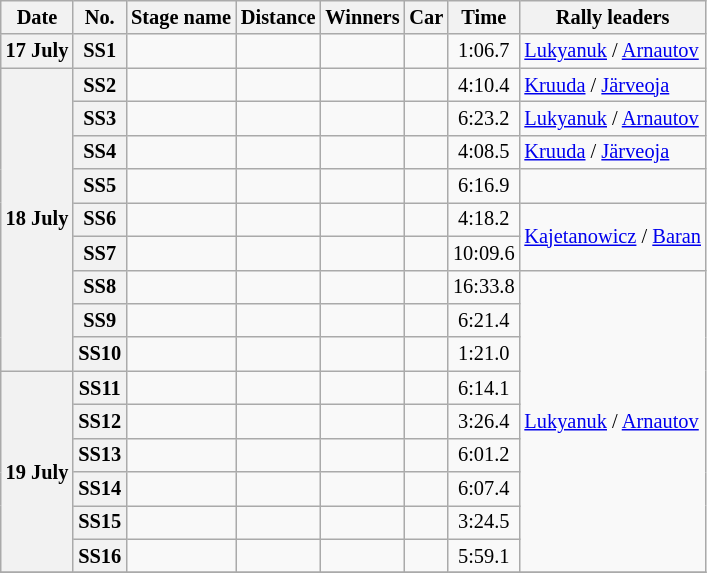<table class="wikitable plainrowheaders sortable" style="font-size: 85%">
<tr>
<th>Date</th>
<th>No.</th>
<th>Stage name</th>
<th>Distance</th>
<th>Winners</th>
<th>Car</th>
<th>Time</th>
<th>Rally leaders</th>
</tr>
<tr>
<th>17 July</th>
<th>SS1</th>
<td></td>
<td align="center"></td>
<td></td>
<td></td>
<td align="center">1:06.7</td>
<td><a href='#'>Lukyanuk</a> / <a href='#'>Arnautov</a></td>
</tr>
<tr>
<th rowspan="9">18 July</th>
<th>SS2</th>
<td></td>
<td align="center"></td>
<td></td>
<td></td>
<td align="center">4:10.4</td>
<td><a href='#'>Kruuda</a> / <a href='#'>Järveoja</a></td>
</tr>
<tr>
<th>SS3</th>
<td></td>
<td align="center"></td>
<td></td>
<td></td>
<td align="center">6:23.2</td>
<td><a href='#'>Lukyanuk</a> / <a href='#'>Arnautov</a></td>
</tr>
<tr>
<th>SS4</th>
<td></td>
<td align="center"></td>
<td></td>
<td></td>
<td align="center">4:08.5</td>
<td><a href='#'>Kruuda</a> / <a href='#'>Järveoja</a></td>
</tr>
<tr>
<th>SS5</th>
<td></td>
<td align="center"></td>
<td></td>
<td></td>
<td align="center">6:16.9</td>
<td></td>
</tr>
<tr>
<th>SS6</th>
<td></td>
<td align="center"></td>
<td></td>
<td></td>
<td align="center">4:18.2</td>
<td rowspan="2"><a href='#'>Kajetanowicz</a> / <a href='#'>Baran</a></td>
</tr>
<tr>
<th>SS7</th>
<td></td>
<td align="center"></td>
<td></td>
<td></td>
<td align="center">10:09.6</td>
</tr>
<tr>
<th>SS8</th>
<td></td>
<td align="center"></td>
<td></td>
<td></td>
<td align="center">16:33.8</td>
<td rowspan="9"><a href='#'>Lukyanuk</a> / <a href='#'>Arnautov</a></td>
</tr>
<tr>
<th>SS9</th>
<td></td>
<td align="center"></td>
<td></td>
<td></td>
<td align="center">6:21.4</td>
</tr>
<tr>
<th>SS10</th>
<td></td>
<td align="center"></td>
<td></td>
<td></td>
<td align="center">1:21.0</td>
</tr>
<tr>
<th rowspan="6">19 July</th>
<th>SS11</th>
<td></td>
<td align="center"></td>
<td></td>
<td></td>
<td align="center">6:14.1</td>
</tr>
<tr>
<th>SS12</th>
<td></td>
<td align="center"></td>
<td></td>
<td></td>
<td align="center">3:26.4</td>
</tr>
<tr>
<th>SS13</th>
<td></td>
<td align="center"></td>
<td></td>
<td></td>
<td align="center">6:01.2</td>
</tr>
<tr>
<th>SS14</th>
<td></td>
<td align="center"></td>
<td></td>
<td></td>
<td align="center">6:07.4</td>
</tr>
<tr>
<th>SS15</th>
<td></td>
<td align="center"></td>
<td></td>
<td></td>
<td align="center">3:24.5</td>
</tr>
<tr>
<th>SS16</th>
<td></td>
<td align="center"></td>
<td></td>
<td></td>
<td align="center">5:59.1</td>
</tr>
<tr>
</tr>
</table>
